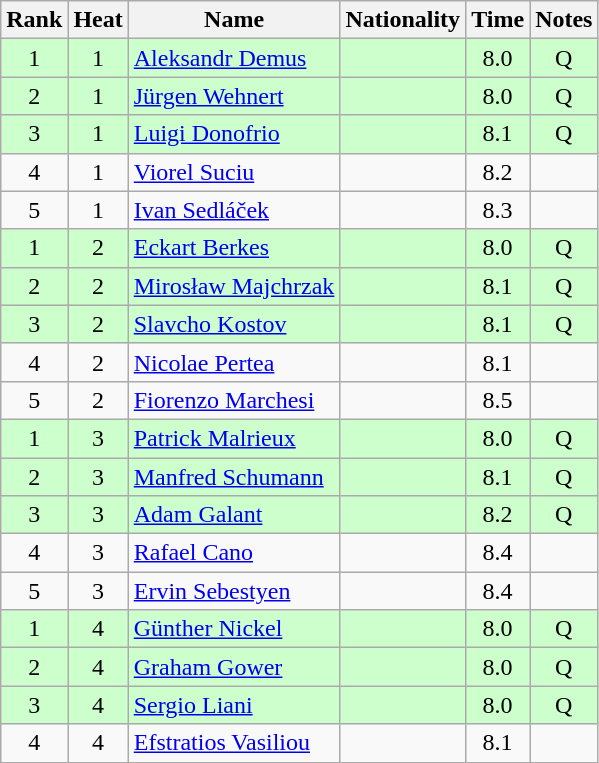<table class="wikitable sortable" style="text-align:center">
<tr>
<th>Rank</th>
<th>Heat</th>
<th>Name</th>
<th>Nationality</th>
<th>Time</th>
<th>Notes</th>
</tr>
<tr bgcolor=ccffcc>
<td>1</td>
<td>1</td>
<td align="left"><a href='#'>Aleksandr Demus</a></td>
<td align=left></td>
<td>8.0</td>
<td>Q</td>
</tr>
<tr bgcolor=ccffcc>
<td>2</td>
<td>1</td>
<td align="left"><a href='#'>Jürgen Wehnert</a></td>
<td align=left></td>
<td>8.0</td>
<td>Q</td>
</tr>
<tr bgcolor=ccffcc>
<td>3</td>
<td>1</td>
<td align="left"><a href='#'>Luigi Donofrio</a></td>
<td align=left></td>
<td>8.1</td>
<td>Q</td>
</tr>
<tr>
<td>4</td>
<td>1</td>
<td align="left"><a href='#'>Viorel Suciu</a></td>
<td align=left></td>
<td>8.2</td>
<td></td>
</tr>
<tr>
<td>5</td>
<td>1</td>
<td align="left"><a href='#'>Ivan Sedláček</a></td>
<td align=left></td>
<td>8.3</td>
<td></td>
</tr>
<tr bgcolor=ccffcc>
<td>1</td>
<td>2</td>
<td align="left"><a href='#'>Eckart Berkes</a></td>
<td align=left></td>
<td>8.0</td>
<td>Q</td>
</tr>
<tr bgcolor=ccffcc>
<td>2</td>
<td>2</td>
<td align="left"><a href='#'>Mirosław Majchrzak</a></td>
<td align=left></td>
<td>8.1</td>
<td>Q</td>
</tr>
<tr bgcolor=ccffcc>
<td>3</td>
<td>2</td>
<td align="left"><a href='#'>Slavcho Kostov</a></td>
<td align=left></td>
<td>8.1</td>
<td>Q</td>
</tr>
<tr>
<td>4</td>
<td>2</td>
<td align="left"><a href='#'>Nicolae Pertea</a></td>
<td align=left></td>
<td>8.1</td>
<td></td>
</tr>
<tr>
<td>5</td>
<td>2</td>
<td align="left"><a href='#'>Fiorenzo Marchesi</a></td>
<td align=left></td>
<td>8.5</td>
<td></td>
</tr>
<tr bgcolor=ccffcc>
<td>1</td>
<td>3</td>
<td align="left"><a href='#'>Patrick Malrieux</a></td>
<td align=left></td>
<td>8.0</td>
<td>Q</td>
</tr>
<tr bgcolor=ccffcc>
<td>2</td>
<td>3</td>
<td align="left"><a href='#'>Manfred Schumann</a></td>
<td align=left></td>
<td>8.1</td>
<td>Q</td>
</tr>
<tr bgcolor=ccffcc>
<td>3</td>
<td>3</td>
<td align="left"><a href='#'>Adam Galant</a></td>
<td align=left></td>
<td>8.2</td>
<td>Q</td>
</tr>
<tr>
<td>4</td>
<td>3</td>
<td align="left"><a href='#'>Rafael Cano</a></td>
<td align=left></td>
<td>8.4</td>
<td></td>
</tr>
<tr>
<td>5</td>
<td>3</td>
<td align="left"><a href='#'>Ervin Sebestyen</a></td>
<td align=left></td>
<td>8.4</td>
<td></td>
</tr>
<tr bgcolor=ccffcc>
<td>1</td>
<td>4</td>
<td align="left"><a href='#'>Günther Nickel</a></td>
<td align=left></td>
<td>8.0</td>
<td>Q</td>
</tr>
<tr bgcolor=ccffcc>
<td>2</td>
<td>4</td>
<td align="left"><a href='#'>Graham Gower</a></td>
<td align=left></td>
<td>8.0</td>
<td>Q</td>
</tr>
<tr bgcolor=ccffcc>
<td>3</td>
<td>4</td>
<td align="left"><a href='#'>Sergio Liani</a></td>
<td align=left></td>
<td>8.0</td>
<td>Q</td>
</tr>
<tr>
<td>4</td>
<td>4</td>
<td align="left"><a href='#'>Efstratios Vasiliou</a></td>
<td align=left></td>
<td>8.1</td>
<td></td>
</tr>
</table>
